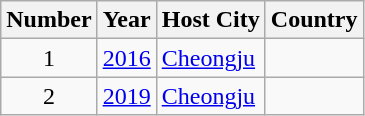<table class="wikitable">
<tr>
<th>Number</th>
<th>Year</th>
<th>Host City</th>
<th>Country</th>
</tr>
<tr>
<td align=center>1</td>
<td><a href='#'>2016</a></td>
<td><a href='#'>Cheongju</a></td>
<td></td>
</tr>
<tr>
<td align=center>2</td>
<td><a href='#'>2019</a></td>
<td><a href='#'>Cheongju</a></td>
<td></td>
</tr>
</table>
